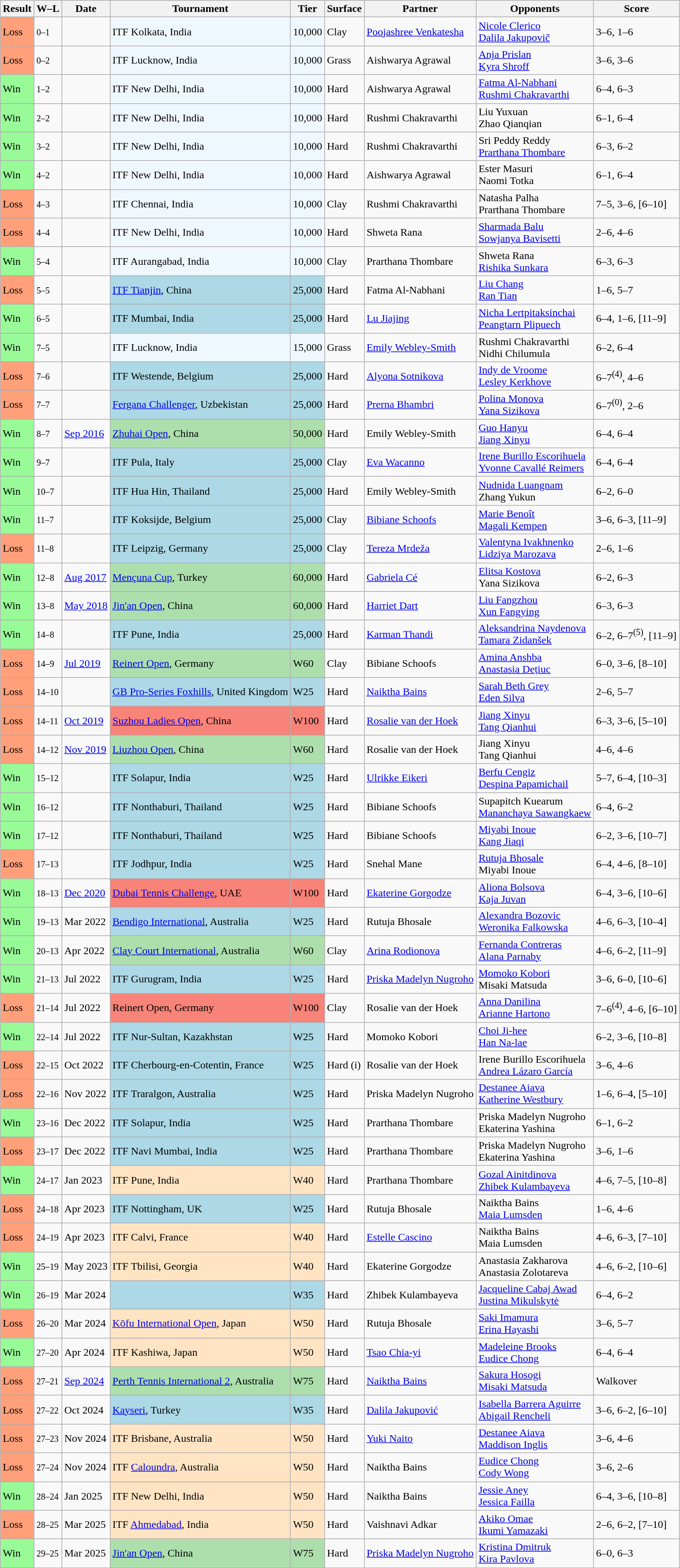<table class="sortable wikitable">
<tr>
<th>Result</th>
<th class="unsortable">W–L</th>
<th>Date</th>
<th>Tournament</th>
<th>Tier</th>
<th>Surface</th>
<th>Partner</th>
<th>Opponents</th>
<th class="unsortable">Score</th>
</tr>
<tr>
<td style="background:#ffa07a;">Loss</td>
<td><small>0–1</small></td>
<td></td>
<td style="background:#f0f8ff;">ITF Kolkata, India</td>
<td style="background:#f0f8ff;">10,000</td>
<td>Clay</td>
<td> <a href='#'>Poojashree Venkatesha</a></td>
<td> <a href='#'>Nicole Clerico</a> <br>  <a href='#'>Dalila Jakupovič</a></td>
<td>3–6, 1–6</td>
</tr>
<tr>
<td style="background:#ffa07a;">Loss</td>
<td><small>0–2</small></td>
<td></td>
<td style="background:#f0f8ff;">ITF Lucknow, India</td>
<td style="background:#f0f8ff;">10,000</td>
<td>Grass</td>
<td> Aishwarya Agrawal</td>
<td> <a href='#'>Anja Prislan</a> <br>  <a href='#'>Kyra Shroff</a></td>
<td>3–6, 3–6</td>
</tr>
<tr>
<td style="background:#98fb98;">Win</td>
<td><small>1–2</small></td>
<td></td>
<td style="background:#f0f8ff;">ITF New Delhi, India</td>
<td style="background:#f0f8ff;">10,000</td>
<td>Hard</td>
<td> Aishwarya Agrawal</td>
<td> <a href='#'>Fatma Al-Nabhani</a> <br>  <a href='#'>Rushmi Chakravarthi</a></td>
<td>6–4, 6–3</td>
</tr>
<tr>
<td style="background:#98fb98;">Win</td>
<td><small>2–2</small></td>
<td></td>
<td style="background:#f0f8ff;">ITF New Delhi, India</td>
<td style="background:#f0f8ff;">10,000</td>
<td>Hard</td>
<td> Rushmi Chakravarthi</td>
<td> Liu Yuxuan <br>  Zhao Qianqian</td>
<td>6–1, 6–4</td>
</tr>
<tr>
<td style="background:#98fb98;">Win</td>
<td><small>3–2</small></td>
<td></td>
<td style="background:#f0f8ff;">ITF New Delhi, India</td>
<td style="background:#f0f8ff;">10,000</td>
<td>Hard</td>
<td> Rushmi Chakravarthi</td>
<td> Sri Peddy Reddy <br>  <a href='#'>Prarthana Thombare</a></td>
<td>6–3, 6–2</td>
</tr>
<tr>
<td style="background:#98fb98;">Win</td>
<td><small>4–2</small></td>
<td></td>
<td style="background:#f0f8ff;">ITF New Delhi, India</td>
<td style="background:#f0f8ff;">10,000</td>
<td>Hard</td>
<td> Aishwarya Agrawal</td>
<td> Ester Masuri <br>  Naomi Totka</td>
<td>6–1, 6–4</td>
</tr>
<tr>
<td style="background:#ffa07a;">Loss</td>
<td><small>4–3</small></td>
<td></td>
<td style="background:#f0f8ff;">ITF Chennai, India</td>
<td style="background:#f0f8ff;">10,000</td>
<td>Clay</td>
<td> Rushmi Chakravarthi</td>
<td> Natasha Palha <br>  Prarthana Thombare</td>
<td>7–5, 3–6, [6–10]</td>
</tr>
<tr>
<td style="background:#ffa07a;">Loss</td>
<td><small>4–4</small></td>
<td></td>
<td style="background:#f0f8ff;">ITF New Delhi, India</td>
<td style="background:#f0f8ff;">10,000</td>
<td>Hard</td>
<td> Shweta Rana</td>
<td> <a href='#'>Sharmada Balu</a> <br>  <a href='#'>Sowjanya Bavisetti</a></td>
<td>2–6, 4–6</td>
</tr>
<tr>
<td style="background:#98fb98;">Win</td>
<td><small>5–4</small></td>
<td></td>
<td style="background:#f0f8ff;">ITF Aurangabad, India</td>
<td style="background:#f0f8ff;">10,000</td>
<td>Clay</td>
<td> Prarthana Thombare</td>
<td> Shweta Rana <br>  <a href='#'>Rishika Sunkara</a></td>
<td>6–3, 6–3</td>
</tr>
<tr>
<td style="background:#ffa07a;">Loss</td>
<td><small>5–5</small></td>
<td></td>
<td style="background:lightblue;"><a href='#'>ITF Tianjin</a>, China</td>
<td style="background:lightblue;">25,000</td>
<td>Hard</td>
<td> Fatma Al-Nabhani</td>
<td> <a href='#'>Liu Chang</a> <br>  <a href='#'>Ran Tian</a></td>
<td>1–6, 5–7</td>
</tr>
<tr>
<td style="background:#98fb98;">Win</td>
<td><small>6–5</small></td>
<td></td>
<td style="background:lightblue;">ITF Mumbai, India</td>
<td style="background:lightblue;">25,000</td>
<td>Hard</td>
<td> <a href='#'>Lu Jiajing</a></td>
<td> <a href='#'>Nicha Lertpitaksinchai</a> <br>  <a href='#'>Peangtarn Plipuech</a></td>
<td>6–4, 1–6, [11–9]</td>
</tr>
<tr>
<td style="background:#98fb98;">Win</td>
<td><small>7–5</small></td>
<td></td>
<td style="background:#f0f8ff;">ITF Lucknow, India</td>
<td style="background:#f0f8ff;">15,000</td>
<td>Grass</td>
<td> <a href='#'>Emily Webley-Smith</a></td>
<td> Rushmi Chakravarthi <br>  Nidhi Chilumula</td>
<td>6–2, 6–4</td>
</tr>
<tr>
<td style="background:#ffa07a;">Loss</td>
<td><small>7–6</small></td>
<td></td>
<td style="background:lightblue;">ITF Westende, Belgium</td>
<td style="background:lightblue;">25,000</td>
<td>Hard</td>
<td> <a href='#'>Alyona Sotnikova</a></td>
<td> <a href='#'>Indy de Vroome</a> <br>  <a href='#'>Lesley Kerkhove</a></td>
<td>6–7<sup>(4)</sup>, 4–6</td>
</tr>
<tr>
<td style="background:#ffa07a;">Loss</td>
<td><small>7–7</small></td>
<td></td>
<td style="background:lightblue;"><a href='#'>Fergana Challenger</a>, Uzbekistan</td>
<td style="background:lightblue;">25,000</td>
<td>Hard</td>
<td> <a href='#'>Prerna Bhambri</a></td>
<td> <a href='#'>Polina Monova</a> <br>  <a href='#'>Yana Sizikova</a></td>
<td>6–7<sup>(0)</sup>, 2–6</td>
</tr>
<tr>
<td style="background:#98fb98;">Win</td>
<td><small>8–7</small></td>
<td><a href='#'>Sep 2016</a></td>
<td style="background:#addfad;"><a href='#'>Zhuhai Open</a>, China</td>
<td style="background:#addfad;">50,000</td>
<td>Hard</td>
<td> Emily Webley-Smith</td>
<td> <a href='#'>Guo Hanyu</a> <br>  <a href='#'>Jiang Xinyu</a></td>
<td>6–4, 6–4</td>
</tr>
<tr>
<td style="background:#98fb98;">Win</td>
<td><small>9–7</small></td>
<td></td>
<td style="background:lightblue;">ITF Pula, Italy</td>
<td style="background:lightblue;">25,000</td>
<td>Clay</td>
<td> <a href='#'>Eva Wacanno</a></td>
<td> <a href='#'>Irene Burillo Escorihuela</a> <br>  <a href='#'>Yvonne Cavallé Reimers</a></td>
<td>6–4, 6–4</td>
</tr>
<tr>
<td style="background:#98fb98;">Win</td>
<td><small>10–7</small></td>
<td></td>
<td style="background:lightblue;">ITF Hua Hin, Thailand</td>
<td style="background:lightblue;">25,000</td>
<td>Hard</td>
<td> Emily Webley-Smith</td>
<td> <a href='#'>Nudnida Luangnam</a> <br>  Zhang Yukun</td>
<td>6–2, 6–0</td>
</tr>
<tr>
<td style="background:#98fb98;">Win</td>
<td><small>11–7</small></td>
<td></td>
<td style="background:lightblue;">ITF Koksijde, Belgium</td>
<td style="background:lightblue;">25,000</td>
<td>Clay</td>
<td> <a href='#'>Bibiane Schoofs</a></td>
<td> <a href='#'>Marie Benoît</a> <br>  <a href='#'>Magali Kempen</a></td>
<td>3–6, 6–3, [11–9]</td>
</tr>
<tr>
<td style="background:#ffa07a;">Loss</td>
<td><small>11–8</small></td>
<td></td>
<td style="background:lightblue;">ITF Leipzig, Germany</td>
<td style="background:lightblue;">25,000</td>
<td>Clay</td>
<td> <a href='#'>Tereza Mrdeža</a></td>
<td> <a href='#'>Valentyna Ivakhnenko</a> <br>  <a href='#'>Lidziya Marozava</a></td>
<td>2–6, 1–6</td>
</tr>
<tr>
<td style="background:#98fb98;">Win</td>
<td><small>12–8</small></td>
<td><a href='#'>Aug 2017</a></td>
<td style="background:#addfad;"><a href='#'>Mençuna Cup</a>, Turkey</td>
<td style="background:#addfad;">60,000</td>
<td>Hard</td>
<td> <a href='#'>Gabriela Cé</a></td>
<td> <a href='#'>Elitsa Kostova</a> <br>  Yana Sizikova</td>
<td>6–2, 6–3</td>
</tr>
<tr>
<td style="background:#98fb98;">Win</td>
<td><small>13–8</small></td>
<td><a href='#'>May 2018</a></td>
<td style="background:#addfad;"><a href='#'>Jin'an Open</a>, China</td>
<td style="background:#addfad;">60,000</td>
<td>Hard</td>
<td> <a href='#'>Harriet Dart</a></td>
<td> <a href='#'>Liu Fangzhou</a> <br>  <a href='#'>Xun Fangying</a></td>
<td>6–3, 6–3</td>
</tr>
<tr>
<td style="background:#98fb98;">Win</td>
<td><small>14–8</small></td>
<td></td>
<td style="background:lightblue;">ITF Pune, India</td>
<td style="background:lightblue;">25,000</td>
<td>Hard</td>
<td> <a href='#'>Karman Thandi</a></td>
<td> <a href='#'>Aleksandrina Naydenova</a> <br>  <a href='#'>Tamara Zidanšek</a></td>
<td>6–2, 6–7<sup>(5)</sup>, [11–9]</td>
</tr>
<tr>
<td style="background:#ffa07a;">Loss</td>
<td><small>14–9</small></td>
<td><a href='#'>Jul 2019</a></td>
<td style="background:#addfad;"><a href='#'>Reinert Open</a>, Germany</td>
<td style="background:#addfad;">W60</td>
<td>Clay</td>
<td> Bibiane Schoofs</td>
<td> <a href='#'>Amina Anshba</a> <br>  <a href='#'>Anastasia Dețiuc</a></td>
<td>6–0, 3–6, [8–10]</td>
</tr>
<tr>
<td style="background:#ffa07a;">Loss</td>
<td><small>14–10</small></td>
<td></td>
<td style="background:lightblue;"><a href='#'>GB Pro-Series Foxhills</a>, United Kingdom</td>
<td style="background:lightblue;">W25</td>
<td>Hard</td>
<td> <a href='#'>Naiktha Bains</a></td>
<td> <a href='#'>Sarah Beth Grey</a> <br>  <a href='#'>Eden Silva</a></td>
<td>2–6, 5–7</td>
</tr>
<tr>
<td style="background:#ffa07a;">Loss</td>
<td><small>14–11</small></td>
<td><a href='#'>Oct 2019</a></td>
<td style="background:#f88379;"><a href='#'>Suzhou Ladies Open</a>, China</td>
<td style="background:#f88379;">W100</td>
<td>Hard</td>
<td> <a href='#'>Rosalie van der Hoek</a></td>
<td> <a href='#'>Jiang Xinyu</a> <br>  <a href='#'>Tang Qianhui</a></td>
<td>6–3, 3–6, [5–10]</td>
</tr>
<tr>
<td style="background:#ffa07a;">Loss</td>
<td><small>14–12</small></td>
<td><a href='#'>Nov 2019</a></td>
<td style="background:#addfad;"><a href='#'>Liuzhou Open</a>, China</td>
<td style="background:#addfad;">W60</td>
<td>Hard</td>
<td> Rosalie van der Hoek</td>
<td> Jiang Xinyu <br>  Tang Qianhui</td>
<td>4–6, 4–6</td>
</tr>
<tr>
<td style="background:#98fb98;">Win</td>
<td><small>15–12</small></td>
<td></td>
<td style="background:lightblue;">ITF Solapur, India</td>
<td style="background:lightblue;">W25</td>
<td>Hard</td>
<td> <a href='#'>Ulrikke Eikeri</a></td>
<td> <a href='#'>Berfu Cengiz</a> <br>  <a href='#'>Despina Papamichail</a></td>
<td>5–7, 6–4, [10–3]</td>
</tr>
<tr>
<td style="background:#98fb98;">Win</td>
<td><small>16–12</small></td>
<td></td>
<td style="background:lightblue;">ITF Nonthaburi, Thailand</td>
<td style="background:lightblue;">W25</td>
<td>Hard</td>
<td> Bibiane Schoofs</td>
<td> Supapitch Kuearum <br>  <a href='#'>Mananchaya Sawangkaew</a></td>
<td>6–4, 6–2</td>
</tr>
<tr>
<td style="background:#98fb98;">Win</td>
<td><small>17–12</small></td>
<td></td>
<td style="background:lightblue;">ITF Nonthaburi, Thailand</td>
<td style="background:lightblue;">W25</td>
<td>Hard</td>
<td> Bibiane Schoofs</td>
<td> <a href='#'>Miyabi Inoue</a> <br>  <a href='#'>Kang Jiaqi</a></td>
<td>6–2, 3–6, [10–7]</td>
</tr>
<tr>
<td style="background:#ffa07a;">Loss</td>
<td><small>17–13</small></td>
<td></td>
<td style="background:lightblue;">ITF Jodhpur, India</td>
<td style="background:lightblue;">W25</td>
<td>Hard</td>
<td> Snehal Mane</td>
<td> <a href='#'>Rutuja Bhosale</a> <br>  Miyabi Inoue</td>
<td>6–4, 4–6, [8–10]</td>
</tr>
<tr>
<td style="background:#98fb98;">Win</td>
<td><small>18–13</small></td>
<td><a href='#'>Dec 2020</a></td>
<td style="background:#f88379;"><a href='#'>Dubai Tennis Challenge</a>, UAE</td>
<td style="background:#f88379;">W100</td>
<td>Hard</td>
<td> <a href='#'>Ekaterine Gorgodze</a></td>
<td> <a href='#'>Aliona Bolsova</a> <br>  <a href='#'>Kaja Juvan</a></td>
<td>6–4, 3–6, [10–6]</td>
</tr>
<tr>
<td style="background:#98fb98;">Win</td>
<td><small>19–13</small></td>
<td>Mar 2022</td>
<td style="background:lightblue;"><a href='#'>Bendigo International</a>, Australia</td>
<td style="background:lightblue;">W25</td>
<td>Hard</td>
<td> Rutuja Bhosale</td>
<td> <a href='#'>Alexandra Bozovic</a> <br>  <a href='#'>Weronika Falkowska</a></td>
<td>4–6, 6–3, [10–4]</td>
</tr>
<tr>
<td style="background:#98fb98;">Win</td>
<td><small>20–13</small></td>
<td>Apr 2022</td>
<td style="background:#addfad"><a href='#'>Clay Court International</a>, Australia</td>
<td style="background:#addfad;">W60</td>
<td>Clay</td>
<td> <a href='#'>Arina Rodionova</a></td>
<td> <a href='#'>Fernanda Contreras</a> <br>  <a href='#'>Alana Parnaby</a></td>
<td>4–6, 6–2, [11–9]</td>
</tr>
<tr>
<td style="background:#98fb98;">Win</td>
<td><small>21–13</small></td>
<td>Jul 2022</td>
<td style="background:lightblue;">ITF Gurugram, India</td>
<td style="background:lightblue;">W25</td>
<td>Hard</td>
<td> <a href='#'>Priska Madelyn Nugroho</a></td>
<td> <a href='#'>Momoko Kobori</a> <br>  Misaki Matsuda</td>
<td>3–6, 6–0, [10–6]</td>
</tr>
<tr>
<td style="background:#ffa07a;">Loss</td>
<td><small>21–14</small></td>
<td>Jul 2022</td>
<td style="background:#f88379;">Reinert Open, Germany</td>
<td style="background:#f88379;">W100</td>
<td>Clay</td>
<td> Rosalie van der Hoek</td>
<td> <a href='#'>Anna Danilina</a> <br>  <a href='#'>Arianne Hartono</a></td>
<td>7–6<sup>(4)</sup>, 4–6, [6–10]</td>
</tr>
<tr>
<td style="background:#98fb98;">Win</td>
<td><small>22–14</small></td>
<td>Jul 2022</td>
<td style="background:lightblue;">ITF Nur-Sultan, Kazakhstan</td>
<td style="background:lightblue;">W25</td>
<td>Hard</td>
<td> Momoko Kobori</td>
<td> <a href='#'>Choi Ji-hee</a> <br>  <a href='#'>Han Na-lae</a></td>
<td>6–2, 3–6, [10–8]</td>
</tr>
<tr>
<td style="background:#ffa07a;">Loss</td>
<td><small>22–15</small></td>
<td>Oct 2022</td>
<td style="background:lightblue;">ITF Cherbourg-en-Cotentin, France</td>
<td style="background:lightblue;">W25</td>
<td>Hard (i)</td>
<td> Rosalie van der Hoek</td>
<td> Irene Burillo Escorihuela <br>  <a href='#'>Andrea Lázaro García</a></td>
<td>3–6, 4–6</td>
</tr>
<tr>
<td style="background:#ffa07a">Loss</td>
<td><small>22–16</small></td>
<td>Nov 2022</td>
<td style="background:lightblue;">ITF Traralgon, Australia</td>
<td style="background:lightblue;">W25</td>
<td>Hard</td>
<td> Priska Madelyn Nugroho</td>
<td> <a href='#'>Destanee Aiava</a> <br>  <a href='#'>Katherine Westbury</a></td>
<td>1–6, 6–4, [5–10]</td>
</tr>
<tr>
<td style="background:#98fb98">Win</td>
<td><small>23–16</small></td>
<td>Dec 2022</td>
<td style="background:lightblue;">ITF Solapur, India</td>
<td style="background:lightblue;">W25</td>
<td>Hard</td>
<td> Prarthana Thombare</td>
<td> Priska Madelyn Nugroho <br>  Ekaterina Yashina</td>
<td>6–1, 6–2</td>
</tr>
<tr>
<td style="background:#ffa07a">Loss</td>
<td><small>23–17</small></td>
<td>Dec 2022</td>
<td style="background:lightblue;">ITF Navi Mumbai, India</td>
<td style="background:lightblue;">W25</td>
<td>Hard</td>
<td> Prarthana Thombare</td>
<td> Priska Madelyn Nugroho <br>  Ekaterina Yashina</td>
<td>3–6, 1–6</td>
</tr>
<tr>
<td style="background:#98fb98">Win</td>
<td><small>24–17</small></td>
<td>Jan 2023</td>
<td style="background:#ffe4c4;">ITF Pune, India</td>
<td style="background:#ffe4c4;">W40</td>
<td>Hard</td>
<td> Prarthana Thombare</td>
<td> <a href='#'>Gozal Ainitdinova</a> <br>  <a href='#'>Zhibek Kulambayeva</a></td>
<td>4–6, 7–5, [10–8]</td>
</tr>
<tr>
<td style="background:#ffa07a">Loss</td>
<td><small>24–18</small></td>
<td>Apr 2023</td>
<td style="background:lightblue;">ITF Nottingham, UK</td>
<td style="background:lightblue;">W25</td>
<td>Hard</td>
<td> Rutuja Bhosale</td>
<td> Naiktha Bains <br>  <a href='#'>Maia Lumsden</a></td>
<td>1–6, 4–6</td>
</tr>
<tr>
<td style="background:#ffa07a">Loss</td>
<td><small>24–19</small></td>
<td>Apr 2023</td>
<td style="background:#ffe4c4;">ITF Calvi, France</td>
<td style="background:#ffe4c4;">W40</td>
<td>Hard</td>
<td> <a href='#'>Estelle Cascino</a></td>
<td> Naiktha Bains <br>  Maia Lumsden</td>
<td>4–6, 6–3, [7–10]</td>
</tr>
<tr>
<td style="background:#98fb98;">Win</td>
<td><small>25–19</small></td>
<td>May 2023</td>
<td style="background:#ffe4c4;">ITF Tbilisi, Georgia</td>
<td style="background:#ffe4c4;">W40</td>
<td>Hard</td>
<td> Ekaterine Gorgodze</td>
<td> Anastasia Zakharova <br>  Anastasia Zolotareva</td>
<td>4–6, 6–2, [10–6]</td>
</tr>
<tr>
<td style="background:#98fb98;">Win</td>
<td><small>26–19</small></td>
<td>Mar 2024</td>
<td style="background:lightblue;"></td>
<td style="background:lightblue;">W35</td>
<td>Hard</td>
<td> Zhibek Kulambayeva</td>
<td> <a href='#'>Jacqueline Cabaj Awad</a> <br>  <a href='#'>Justina Mikulskytė</a></td>
<td>6–4, 6–2</td>
</tr>
<tr>
<td style="background:#ffa07a">Loss</td>
<td><small>26–20</small></td>
<td>Mar 2024</td>
<td style="background:#ffe4c4;"><a href='#'>Kōfu International Open</a>, Japan</td>
<td style="background:#ffe4c4;">W50</td>
<td>Hard</td>
<td> Rutuja Bhosale</td>
<td> <a href='#'>Saki Imamura</a> <br>  <a href='#'>Erina Hayashi</a></td>
<td>3–6, 5–7</td>
</tr>
<tr>
<td style="background:#98fb98;">Win</td>
<td><small>27–20</small></td>
<td>Apr 2024</td>
<td style="background:#ffe4c4;">ITF Kashiwa, Japan</td>
<td style="background:#ffe4c4;">W50</td>
<td>Hard</td>
<td> <a href='#'>Tsao Chia-yi</a></td>
<td> <a href='#'>Madeleine Brooks</a> <br>  <a href='#'>Eudice Chong</a></td>
<td>6–4, 6–4</td>
</tr>
<tr>
<td style=background:#ffa07a;>Loss</td>
<td><small>27–21</small></td>
<td><a href='#'>Sep 2024</a></td>
<td style=background:#addfad;><a href='#'>Perth Tennis International 2</a>, Australia</td>
<td style=background:#addfad;>W75</td>
<td>Hard</td>
<td> <a href='#'>Naiktha Bains</a></td>
<td> <a href='#'>Sakura Hosogi</a> <br>  <a href='#'>Misaki Matsuda</a></td>
<td>Walkover</td>
</tr>
<tr>
<td style=background:#ffa07a;>Loss</td>
<td><small>27–22</small></td>
<td>Oct 2024</td>
<td style=background:lightblue;><a href='#'>Kayseri</a>, Turkey</td>
<td style=background:lightblue;>W35</td>
<td>Hard</td>
<td> <a href='#'>Dalila Jakupović</a></td>
<td> <a href='#'>Isabella Barrera Aguirre</a> <br>  <a href='#'>Abigail Rencheli</a></td>
<td>3–6, 6–2, [6–10]</td>
</tr>
<tr>
<td style=background:#ffa07a;>Loss</td>
<td><small>27–23</small></td>
<td>Nov 2024</td>
<td style="background:#ffe4c4;">ITF Brisbane, Australia</td>
<td style="background:#ffe4c4;">W50</td>
<td>Hard</td>
<td> <a href='#'>Yuki Naito</a></td>
<td> <a href='#'>Destanee Aiava</a> <br>  <a href='#'>Maddison Inglis</a></td>
<td>3–6, 4–6</td>
</tr>
<tr>
<td style=background:#ffa07a;>Loss</td>
<td><small>27–24</small></td>
<td>Nov 2024</td>
<td style="background:#ffe4c4;">ITF <a href='#'>Caloundra</a>, Australia</td>
<td style="background:#ffe4c4;">W50</td>
<td>Hard</td>
<td> Naiktha Bains</td>
<td> <a href='#'>Eudice Chong</a> <br>  <a href='#'>Cody Wong</a></td>
<td>3–6, 2–6</td>
</tr>
<tr>
<td style="background:#98fb98;">Win</td>
<td><small>28–24</small></td>
<td>Jan 2025</td>
<td style="background:#ffe4c4;">ITF New Delhi, India</td>
<td style="background:#ffe4c4;">W50</td>
<td>Hard</td>
<td> Naiktha Bains</td>
<td> <a href='#'>Jessie Aney</a> <br>  <a href='#'>Jessica Failla</a></td>
<td>6–4, 3–6, [10–8]</td>
</tr>
<tr>
<td style=background:#ffa07a;>Loss</td>
<td><small>28–25</small></td>
<td>Mar 2025</td>
<td style="background:#ffe4c4;">ITF <a href='#'>Ahmedabad</a>, India</td>
<td style="background:#ffe4c4;">W50</td>
<td>Hard</td>
<td> Vaishnavi Adkar</td>
<td> <a href='#'>Akiko Omae</a> <br>  <a href='#'>Ikumi Yamazaki</a></td>
<td>2–6, 6–2, [7–10]</td>
</tr>
<tr>
<td style="background:#98fb98;">Win</td>
<td><small>29–25</small></td>
<td>Mar 2025</td>
<td style="background:#addfad;"><a href='#'>Jin'an Open</a>, China</td>
<td style="background:#addfad;">W75</td>
<td>Hard</td>
<td> <a href='#'>Priska Madelyn Nugroho</a></td>
<td> <a href='#'>Kristina Dmitruk</a> <br>  <a href='#'>Kira Pavlova</a></td>
<td>6–0, 6–3</td>
</tr>
<tr>
</tr>
</table>
